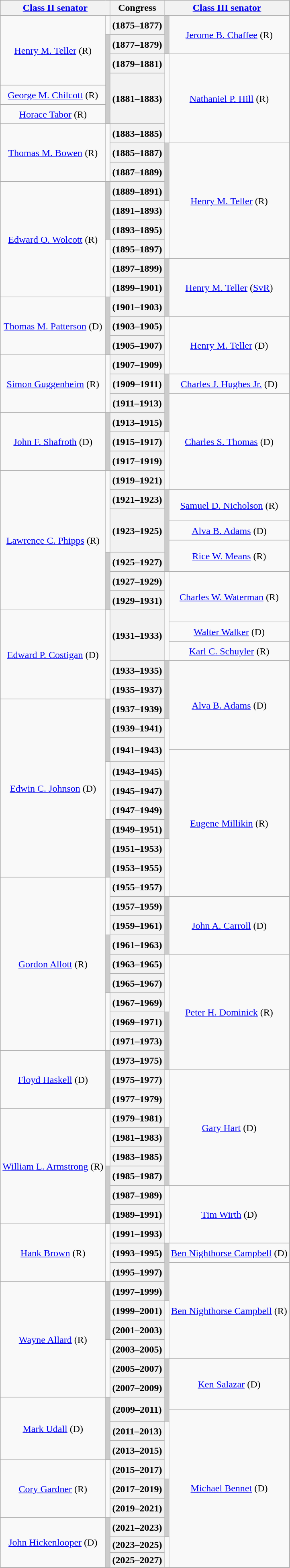<table class="wikitable sticky-header" style="text-align:center">
<tr>
<th scope="colgroup" colspan="2"><a href='#'>Class II senator</a></th>
<th scope="col">Congress</th>
<th scope="colgroup" colspan="2"><a href='#'>Class III senator</a></th>
</tr>
<tr style="height:2em">
<td rowspan=4 ><a href='#'>Henry M. Teller</a> (R)</td>
<td></td>
<th scope="row"> (1875–1877)</th>
<td rowspan="2" style="background:#cccccc"></td>
<td rowspan=2 ><a href='#'>Jerome B. Chaffee</a> (R)</td>
</tr>
<tr style="height:2em">
<td rowspan="5" style="background:#cccccc"></td>
<th scope="row"> (1877–1879)</th>
</tr>
<tr style="height:2em">
<th scope="row"> (1879–1881)</th>
<td rowspan="5"></td>
<td rowspan=5 ><a href='#'>Nathaniel P. Hill</a> (R)</td>
</tr>
<tr style="height:1.25em">
<th scope="row" rowspan=3> (1881–1883)</th>
</tr>
<tr style="height:2em">
<td><a href='#'>George M. Chilcott</a> (R)</td>
</tr>
<tr style="height:2em">
<td><a href='#'>Horace Tabor</a> (R)</td>
</tr>
<tr style="height:2em">
<td rowspan=3 ><a href='#'>Thomas M. Bowen</a> (R)</td>
<td rowspan="3"></td>
<th scope="row"> (1883–1885)</th>
</tr>
<tr style="height:2em">
<th scope="row"> (1885–1887)</th>
<td rowspan="3" style="background:#cccccc"></td>
<td rowspan=6 ><a href='#'>Henry M. Teller</a> (R)</td>
</tr>
<tr style="height:2em">
<th scope="row"> (1887–1889)</th>
</tr>
<tr style="height:2em">
<td rowspan=6 ><a href='#'>Edward O. Wolcott</a> (R)</td>
<td rowspan="3" style="background:#cccccc"></td>
<th scope="row"> (1889–1891)</th>
</tr>
<tr style="height:2em">
<th scope="row"> (1891–1893)</th>
<td rowspan="3"></td>
</tr>
<tr style="height:2em">
<th scope="row"> (1893–1895)</th>
</tr>
<tr style="height:2em">
<td rowspan="3"></td>
<th scope="row"> (1895–1897)</th>
</tr>
<tr style="height:2em">
<th scope="row"> (1897–1899)</th>
<td rowspan="3" style="background:#cccccc"></td>
<td rowspan=3 ><a href='#'>Henry M. Teller</a> (<a href='#'>SvR</a>)</td>
</tr>
<tr style="height:2em">
<th scope="row"> (1899–1901)</th>
</tr>
<tr style="height:2em">
<td rowspan=3 ><a href='#'>Thomas M. Patterson</a> (D)</td>
<td rowspan="3" style="background:#cccccc"></td>
<th scope="row"> (1901–1903)</th>
</tr>
<tr style="height:2em">
<th scope="row"> (1903–1905)</th>
<td rowspan="3"></td>
<td rowspan=3 ><a href='#'>Henry M. Teller</a> (D)</td>
</tr>
<tr style="height:2em">
<th scope="row"> (1905–1907)</th>
</tr>
<tr style="height:2em">
<td rowspan=3 ><a href='#'>Simon Guggenheim</a> (R)</td>
<td rowspan="3"></td>
<th scope="row"> (1907–1909)</th>
</tr>
<tr style="height:2em">
<th scope="row"> (1909–1911)</th>
<td rowspan="3" style="background:#cccccc"></td>
<td><a href='#'>Charles J. Hughes Jr.</a> (D)</td>
</tr>
<tr style="height:2em">
<th scope="row"> (1911–1913)</th>
<td rowspan=5 ><a href='#'>Charles S. Thomas</a> (D)</td>
</tr>
<tr style="height:2em">
<td rowspan=3 ><a href='#'>John F. Shafroth</a> (D)</td>
<td rowspan="3" style="background:#cccccc"></td>
<th scope="row"> (1913–1915)</th>
</tr>
<tr style="height:2em">
<th scope="row"> (1915–1917)</th>
<td rowspan="3"></td>
</tr>
<tr style="height:2em">
<th scope="row"> (1917–1919)</th>
</tr>
<tr style="height:2em">
<td rowspan=8 ><a href='#'>Lawrence C. Phipps</a> (R)</td>
<td rowspan="5"></td>
<th scope="row"> (1919–1921)</th>
</tr>
<tr style="height:2em">
<th scope="row"> (1921–1923)</th>
<td rowspan="5" style="background:#cccccc"></td>
<td rowspan=2 ><a href='#'>Samuel D. Nicholson</a> (R)</td>
</tr>
<tr style="height:1.25em">
<th scope="row" rowspan=3> (1923–1925)</th>
</tr>
<tr style="height:2em">
<td><a href='#'>Alva B. Adams</a> (D)</td>
</tr>
<tr style="height:1.25em">
<td rowspan=2 ><a href='#'>Rice W. Means</a> (R)</td>
</tr>
<tr style="height:2em">
<td rowspan="3" style="background:#cccccc"></td>
<th scope="row"> (1925–1927)</th>
</tr>
<tr style="height:2em">
<th scope="row"> (1927–1929)</th>
<td rowspan="5"></td>
<td rowspan=3 ><a href='#'>Charles W. Waterman</a> (R)</td>
</tr>
<tr style="height:2em">
<th scope="row"> (1929–1931)</th>
</tr>
<tr style="height:1.25em">
<td rowspan=5 ><a href='#'>Edward P. Costigan</a> (D)</td>
<td rowspan="5"></td>
<th scope="row" rowspan=3> (1931–1933)</th>
</tr>
<tr style="height:2em">
<td><a href='#'>Walter Walker</a> (D)</td>
</tr>
<tr style="height:2em">
<td><a href='#'>Karl C. Schuyler</a> (R)</td>
</tr>
<tr style="height:2em">
<th scope="row"> (1933–1935)</th>
<td rowspan="3" style="background:#cccccc"></td>
<td rowspan=5 ><a href='#'>Alva B. Adams</a> (D)</td>
</tr>
<tr style="height:2em">
<th scope="row"> (1935–1937)</th>
</tr>
<tr style="height:2em">
<td rowspan=10 ><a href='#'>Edwin C. Johnson</a> (D)</td>
<td rowspan="4" style="background:#cccccc"></td>
<th scope="row"> (1937–1939)</th>
</tr>
<tr style="height:2em">
<th scope="row"> (1939–1941)</th>
<td rowspan="4"></td>
</tr>
<tr style="height:1.25em">
<th scope="row" rowspan=2> (1941–1943)</th>
</tr>
<tr style="height:1.25em">
<td rowspan=8 ><a href='#'>Eugene Millikin</a> (R)</td>
</tr>
<tr style="height:2em">
<td rowspan="3"></td>
<th scope="row"> (1943–1945)</th>
</tr>
<tr style="height:2em">
<th scope="row"> (1945–1947)</th>
<td rowspan="3" style="background:#cccccc"></td>
</tr>
<tr style="height:2em">
<th scope="row"> (1947–1949)</th>
</tr>
<tr style="height:2em">
<td rowspan="3" style="background:#cccccc"></td>
<th scope="row"> (1949–1951)</th>
</tr>
<tr style="height:2em">
<th scope="row"> (1951–1953)</th>
<td rowspan="3"></td>
</tr>
<tr style="height:2em">
<th scope="row"> (1953–1955)</th>
</tr>
<tr style="height:2em">
<td rowspan=9 ><a href='#'>Gordon Allott</a> (R)</td>
<td rowspan="3"></td>
<th scope="row"> (1955–1957)</th>
</tr>
<tr style="height:2em">
<th scope="row"> (1957–1959)</th>
<td rowspan="3" style="background:#cccccc"></td>
<td rowspan=3 ><a href='#'>John A. Carroll</a> (D)</td>
</tr>
<tr style="height:2em">
<th scope="row"> (1959–1961)</th>
</tr>
<tr style="height:2em">
<td rowspan="3" style="background:#cccccc"></td>
<th scope="row"> (1961–1963)</th>
</tr>
<tr style="height:2em">
<th scope="row"> (1963–1965)</th>
<td rowspan="3"></td>
<td rowspan=6 ><a href='#'>Peter H. Dominick</a> (R)</td>
</tr>
<tr style="height:2em">
<th scope="row"> (1965–1967)</th>
</tr>
<tr style="height:2em">
<td rowspan="3"></td>
<th scope="row"> (1967–1969)</th>
</tr>
<tr style="height:2em">
<th scope="row"> (1969–1971)</th>
<td rowspan="3" style="background:#cccccc"></td>
</tr>
<tr style="height:2em">
<th scope="row"> (1971–1973)</th>
</tr>
<tr style="height:2em">
<td rowspan=3 ><a href='#'>Floyd Haskell</a> (D)</td>
<td rowspan="3" style="background:#cccccc"></td>
<th scope="row"> (1973–1975)</th>
</tr>
<tr style="height:2em">
<th scope="row"> (1975–1977)</th>
<td rowspan="3"></td>
<td rowspan=6 ><a href='#'>Gary Hart</a> (D)</td>
</tr>
<tr style="height:2em">
<th scope="row"> (1977–1979)</th>
</tr>
<tr style="height:2em">
<td rowspan=6 ><a href='#'>William L. Armstrong</a> (R)</td>
<td rowspan="3"></td>
<th scope="row"> (1979–1981)</th>
</tr>
<tr style="height:2em">
<th scope="row"> (1981–1983)</th>
<td rowspan="3" style="background:#cccccc"></td>
</tr>
<tr style="height:2em">
<th scope="row"> (1983–1985)</th>
</tr>
<tr style="height:2em">
<td rowspan="3" style="background:#cccccc"></td>
<th scope="row"> (1985–1987)</th>
</tr>
<tr style="height:2em">
<th scope="row"> (1987–1989)</th>
<td rowspan="3"></td>
<td rowspan=3 ><a href='#'>Tim Wirth</a> (D)</td>
</tr>
<tr style="height:2em">
<th scope="row"> (1989–1991)</th>
</tr>
<tr style="height:2em">
<td rowspan=3 ><a href='#'>Hank Brown</a> (R)</td>
<td rowspan="3"></td>
<th scope="row"> (1991–1993)</th>
</tr>
<tr style="height:2em">
<th scope="row"> (1993–1995)</th>
<td rowspan="3" style="background:#cccccc"></td>
<td><a href='#'>Ben Nighthorse Campbell</a> (D)</td>
</tr>
<tr style="height:2em">
<th scope="row"> (1995–1997)</th>
<td rowspan=5 ><a href='#'>Ben Nighthorse Campbell</a> (R)</td>
</tr>
<tr style="height:2em">
<td rowspan=6 ><a href='#'>Wayne Allard</a> (R)</td>
<td rowspan="3" style="background:#cccccc"></td>
<th scope="row"> (1997–1999)</th>
</tr>
<tr style="height:2em">
<th scope="row"> (1999–2001)</th>
<td rowspan="3"></td>
</tr>
<tr style="height:2em">
<th scope="row"> (2001–2003)</th>
</tr>
<tr style="height:2em">
<td rowspan="3"></td>
<th scope="row"> (2003–2005)</th>
</tr>
<tr style="height:2em">
<th scope="row"> (2005–2007)</th>
<td rowspan="4" style="background:#cccccc"></td>
<td rowspan=3 ><a href='#'>Ken Salazar</a> (D)</td>
</tr>
<tr style="height:2em">
<th scope="row"> (2007–2009)</th>
</tr>
<tr style="height:1.25em">
<td rowspan=4 ><a href='#'>Mark Udall</a> (D)</td>
<td rowspan="4" style="background:#cccccc"></td>
<th scope="row" rowspan=2> (2009–2011)</th>
</tr>
<tr style="height:1.25em">
<td rowspan=9 ><a href='#'>Michael Bennet</a> (D)</td>
</tr>
<tr style="height:2em">
<th scope="row"> (2011–2013)</th>
<td rowspan="3"></td>
</tr>
<tr style="height:2em">
<th scope="row"> (2013–2015)</th>
</tr>
<tr style="height:2em">
<td rowspan=3 ><a href='#'>Cory Gardner</a> (R)</td>
<td rowspan="3"></td>
<th scope="row"> (2015–2017)</th>
</tr>
<tr style="height:2em">
<th scope="row"> (2017–2019)</th>
<td rowspan="3" style="background:#cccccc"></td>
</tr>
<tr style="height:2em">
<th scope="row"> (2019–2021)</th>
</tr>
<tr style="height:2em">
<td rowspan=3 ><a href='#'>John Hickenlooper</a> (D)</td>
<td rowspan=3 style="background:#cccccc"></td>
<th scope="row"> (2021–2023)</th>
</tr>
<tr>
<th scope="row"> (2023–2025)</th>
<td rowspan="2"></td>
</tr>
<tr>
<th scope="row"> (2025–2027)</th>
</tr>
</table>
